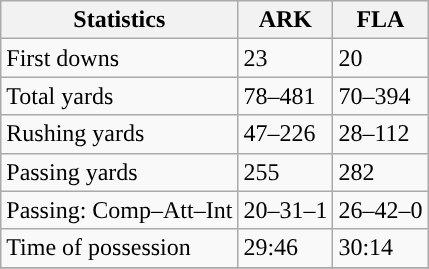<table class="wikitable" style="float: left;">
<tr>
<th>Statistics</th>
<th>ARK</th>
<th>FLA</th>
</tr>
<tr>
<td>First downs</td>
<td>23</td>
<td>20</td>
</tr>
<tr>
<td>Total yards</td>
<td>78–481</td>
<td>70–394</td>
</tr>
<tr>
<td>Rushing yards</td>
<td>47–226</td>
<td>28–112</td>
</tr>
<tr>
<td>Passing yards</td>
<td>255</td>
<td>282</td>
</tr>
<tr>
<td>Passing: Comp–Att–Int</td>
<td>20–31–1</td>
<td>26–42–0</td>
</tr>
<tr>
<td>Time of possession</td>
<td>29:46</td>
<td>30:14</td>
</tr>
<tr>
</tr>
</table>
